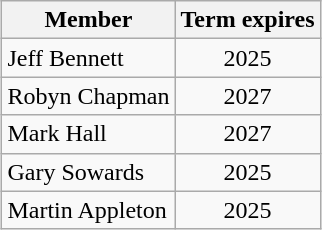<table class="wikitable" style="margin: 1em auto 1em auto">
<tr>
<th>Member</th>
<th>Term expires</th>
</tr>
<tr>
<td>Jeff Bennett</td>
<td align="center">2025</td>
</tr>
<tr>
<td>Robyn Chapman</td>
<td align="center">2027</td>
</tr>
<tr>
<td>Mark Hall</td>
<td align="center">2027</td>
</tr>
<tr>
<td>Gary Sowards</td>
<td align="center">2025</td>
</tr>
<tr>
<td>Martin Appleton</td>
<td align="center">2025</td>
</tr>
</table>
